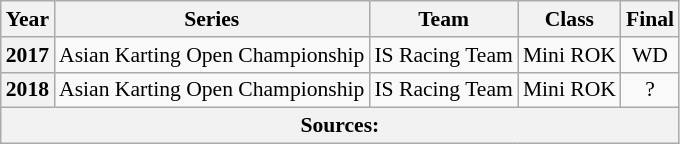<table class="wikitable" style="text-align:center; font-size:90%">
<tr>
<th>Year</th>
<th>Series</th>
<th>Team</th>
<th>Class</th>
<th>Final</th>
</tr>
<tr>
<th>2017</th>
<td align="left">Asian Karting Open Championship</td>
<td align="left">IS Racing Team</td>
<td align="left">Mini ROK</td>
<td>WD</td>
</tr>
<tr>
<th>2018</th>
<td align="left">Asian Karting Open Championship</td>
<td align="left">IS Racing Team</td>
<td align="left">Mini ROK</td>
<td>?</td>
</tr>
<tr>
<th colspan="5">Sources:</th>
</tr>
</table>
